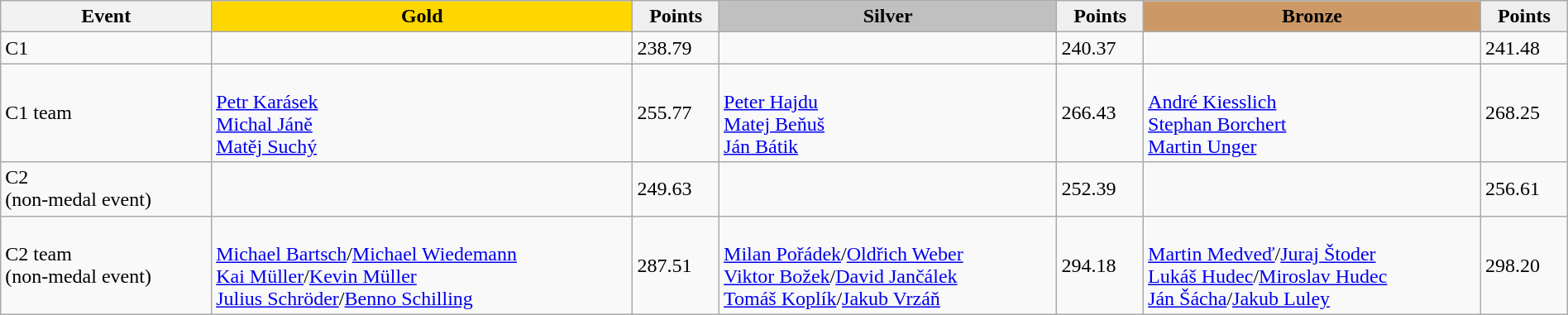<table class="wikitable" width=100%>
<tr>
<th>Event</th>
<td align=center bgcolor="gold"><strong>Gold</strong></td>
<td align=center bgcolor="EFEFEF"><strong>Points</strong></td>
<td align=center bgcolor="silver"><strong>Silver</strong></td>
<td align=center bgcolor="EFEFEF"><strong>Points</strong></td>
<td align=center bgcolor="CC9966"><strong>Bronze</strong></td>
<td align=center bgcolor="EFEFEF"><strong>Points</strong></td>
</tr>
<tr>
<td>C1</td>
<td></td>
<td>238.79</td>
<td></td>
<td>240.37</td>
<td></td>
<td>241.48</td>
</tr>
<tr>
<td>C1 team</td>
<td><br><a href='#'>Petr Karásek</a><br><a href='#'>Michal Jáně</a><br><a href='#'>Matěj Suchý</a></td>
<td>255.77</td>
<td><br><a href='#'>Peter Hajdu</a><br><a href='#'>Matej Beňuš</a><br><a href='#'>Ján Bátik</a></td>
<td>266.43</td>
<td><br><a href='#'>André Kiesslich</a><br><a href='#'>Stephan Borchert</a><br><a href='#'>Martin Unger</a></td>
<td>268.25</td>
</tr>
<tr>
<td>C2<br>(non-medal event)</td>
<td></td>
<td>249.63</td>
<td></td>
<td>252.39</td>
<td></td>
<td>256.61</td>
</tr>
<tr>
<td>C2 team<br>(non-medal event)</td>
<td><br><a href='#'>Michael Bartsch</a>/<a href='#'>Michael Wiedemann</a><br><a href='#'>Kai Müller</a>/<a href='#'>Kevin Müller</a><br><a href='#'>Julius Schröder</a>/<a href='#'>Benno Schilling</a></td>
<td>287.51</td>
<td><br><a href='#'>Milan Pořádek</a>/<a href='#'>Oldřich Weber</a><br><a href='#'>Viktor Božek</a>/<a href='#'>David Jančálek</a><br><a href='#'>Tomáš Koplík</a>/<a href='#'>Jakub Vrzáň</a></td>
<td>294.18</td>
<td><br><a href='#'>Martin Medveď</a>/<a href='#'>Juraj Štoder</a><br><a href='#'>Lukáš Hudec</a>/<a href='#'>Miroslav Hudec</a><br><a href='#'>Ján Šácha</a>/<a href='#'>Jakub Luley</a></td>
<td>298.20</td>
</tr>
</table>
